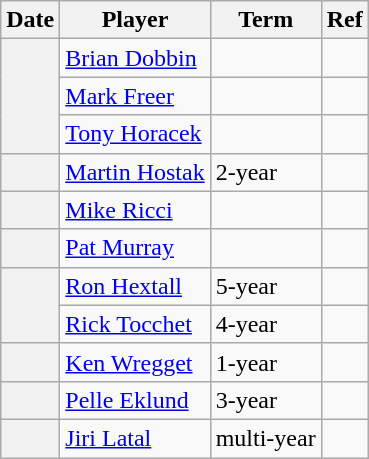<table class="wikitable plainrowheaders">
<tr>
<th>Date</th>
<th>Player</th>
<th>Term</th>
<th>Ref</th>
</tr>
<tr>
<th scope="row" rowspan="3"></th>
<td><a href='#'>Brian Dobbin</a></td>
<td></td>
<td></td>
</tr>
<tr>
<td><a href='#'>Mark Freer</a></td>
<td></td>
<td></td>
</tr>
<tr>
<td><a href='#'>Tony Horacek</a></td>
<td></td>
<td></td>
</tr>
<tr>
<th scope="row"></th>
<td><a href='#'>Martin Hostak</a></td>
<td>2-year</td>
<td></td>
</tr>
<tr>
<th scope="row"></th>
<td><a href='#'>Mike Ricci</a></td>
<td></td>
<td></td>
</tr>
<tr>
<th scope="row"></th>
<td><a href='#'>Pat Murray</a></td>
<td></td>
<td></td>
</tr>
<tr>
<th scope="row" rowspan="2"></th>
<td><a href='#'>Ron Hextall</a></td>
<td>5-year</td>
<td></td>
</tr>
<tr>
<td><a href='#'>Rick Tocchet</a></td>
<td>4-year</td>
<td></td>
</tr>
<tr>
<th scope="row"></th>
<td><a href='#'>Ken Wregget</a></td>
<td>1-year</td>
<td></td>
</tr>
<tr>
<th scope="row"></th>
<td><a href='#'>Pelle Eklund</a></td>
<td>3-year</td>
<td></td>
</tr>
<tr>
<th scope="row"></th>
<td><a href='#'>Jiri Latal</a></td>
<td>multi-year</td>
<td></td>
</tr>
</table>
